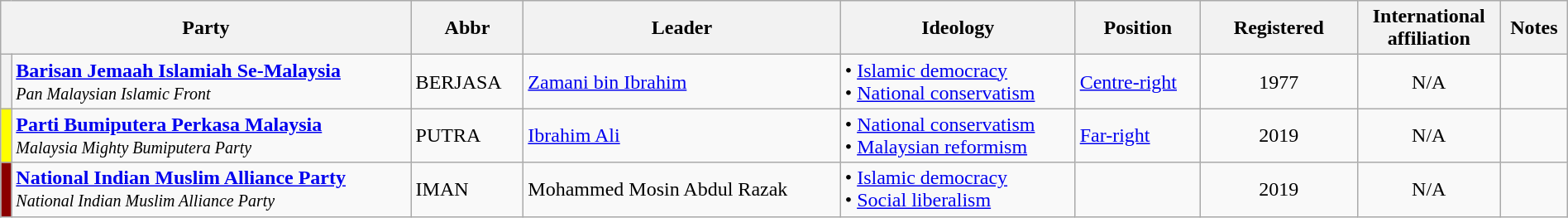<table class="wikitable sortable collapsible collapsed" width="100%">
<tr>
<th colspan="2" scope="col" class="unsortable" width="20px">Party</th>
<th scope="col" class="unsortable">Abbr</th>
<th scope="col" class="unsortable">Leader</th>
<th scope="col" class="unsortable">Ideology</th>
<th scope="col" class="unsortable">Position</th>
<th data-sort-type="number" width="10%">Registered</th>
<th scope="col" class="unsortable">International<br>affiliation</th>
<th scope="col" class="unsortable">Notes</th>
</tr>
<tr>
<th></th>
<td><strong><a href='#'>Barisan Jemaah Islamiah Se-Malaysia</a></strong><br> <small><em>Pan Malaysian Islamic Front</em></small></td>
<td>BERJASA</td>
<td><a href='#'>Zamani bin Ibrahim</a></td>
<td>• <a href='#'>Islamic democracy</a> <br> • <a href='#'>National conservatism</a></td>
<td><a href='#'>Centre-right</a></td>
<td style="text-align:center;">1977</td>
<td style="text-align:center;">N/A</td>
<td style="text-align:center;"></td>
</tr>
<tr>
<th style="background-color:yellow"></th>
<td><strong><a href='#'>Parti Bumiputera Perkasa Malaysia</a></strong><br> <small><em>Malaysia Mighty Bumiputera Party</em></small></td>
<td>PUTRA</td>
<td><a href='#'>Ibrahim Ali</a></td>
<td>• <a href='#'>National conservatism</a><br>• <a href='#'>Malaysian reformism</a></td>
<td><a href='#'>Far-right</a></td>
<td style="text-align:center;">2019</td>
<td style="text-align:center;">N/A</td>
<td style="text-align:center;"></td>
</tr>
<tr>
<th style= "background-color:darkred"></th>
<td><strong><a href='#'>National Indian Muslim Alliance Party</a></strong><br> <small><em>National Indian Muslim Alliance Party</em></small></td>
<td>IMAN</td>
<td>Mohammed Mosin Abdul Razak</td>
<td>• <a href='#'>Islamic democracy</a> <br> • <a href='#'>Social liberalism</a></td>
<td></td>
<td style="text-align:center;">2019</td>
<td style="text-align:center;">N/A</td>
<td style="text-align:center;"></td>
</tr>
</table>
